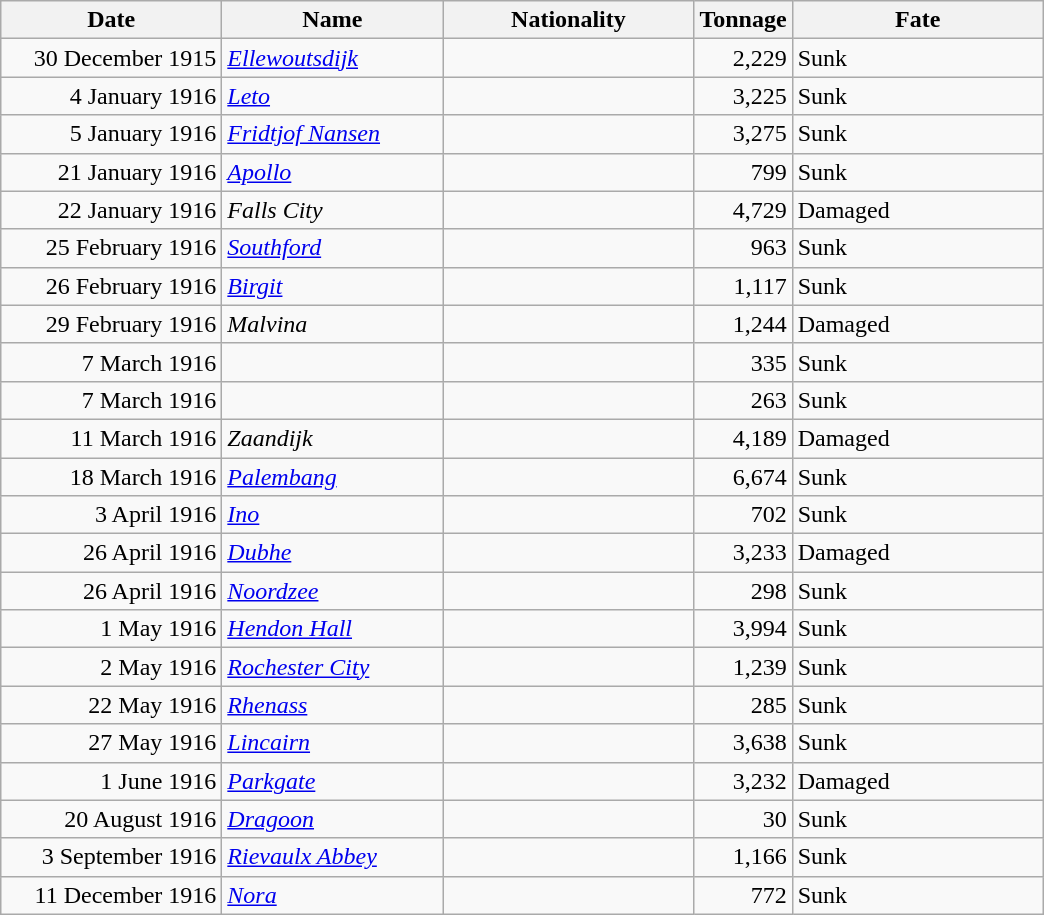<table class="wikitable sortable">
<tr>
<th width="140px">Date</th>
<th width="140px">Name</th>
<th width="160px">Nationality</th>
<th width="25px">Tonnage</th>
<th width="160px">Fate</th>
</tr>
<tr>
<td align="right">30 December 1915</td>
<td align="left"><a href='#'><em>Ellewoutsdijk</em></a></td>
<td align="left"></td>
<td align="right">2,229</td>
<td align="left">Sunk</td>
</tr>
<tr>
<td align="right">4 January 1916</td>
<td align="left"><a href='#'><em>Leto</em></a></td>
<td align="left"></td>
<td align="right">3,225</td>
<td align="left">Sunk</td>
</tr>
<tr>
<td align="right">5 January 1916</td>
<td align="left"><a href='#'><em>Fridtjof Nansen</em></a></td>
<td align="left"></td>
<td align="right">3,275</td>
<td align="left">Sunk</td>
</tr>
<tr>
<td align="right">21 January 1916</td>
<td align="left"><a href='#'><em>Apollo</em></a></td>
<td align="left"></td>
<td align="right">799</td>
<td align="left">Sunk</td>
</tr>
<tr>
<td align="right">22 January 1916</td>
<td align="left"><em>Falls City</em></td>
<td align="left"></td>
<td align="right">4,729</td>
<td align="left">Damaged</td>
</tr>
<tr>
<td align="right">25 February 1916</td>
<td align="left"><a href='#'><em>Southford</em></a></td>
<td align="left"></td>
<td align="right">963</td>
<td align="left">Sunk</td>
</tr>
<tr>
<td align="right">26 February 1916</td>
<td align="left"><a href='#'><em>Birgit</em></a></td>
<td align="left"></td>
<td align="right">1,117</td>
<td align="left">Sunk</td>
</tr>
<tr>
<td align="right">29 February 1916</td>
<td align="left"><em>Malvina</em></td>
<td align="left"></td>
<td align="right">1,244</td>
<td align="left">Damaged</td>
</tr>
<tr>
<td align="right">7 March 1916</td>
<td align="left"></td>
<td align="left"></td>
<td align="right">335</td>
<td align="left">Sunk</td>
</tr>
<tr>
<td align="right">7 March 1916</td>
<td align="left"></td>
<td align="left"></td>
<td align="right">263</td>
<td align="left">Sunk</td>
</tr>
<tr>
<td align="right">11 March 1916</td>
<td align="left"><em>Zaandijk</em></td>
<td align="left"></td>
<td align="right">4,189</td>
<td align="left">Damaged</td>
</tr>
<tr>
<td align="right">18 March 1916</td>
<td align="left"><a href='#'><em>Palembang</em></a></td>
<td align="left"></td>
<td align="right">6,674</td>
<td align="left">Sunk</td>
</tr>
<tr>
<td align="right">3 April 1916</td>
<td align="left"><a href='#'><em>Ino</em></a></td>
<td align="left"></td>
<td align="right">702</td>
<td align="left">Sunk</td>
</tr>
<tr>
<td align="right">26 April 1916</td>
<td align="left"><a href='#'><em>Dubhe</em></a></td>
<td align="left"></td>
<td align="right">3,233</td>
<td align="left">Damaged</td>
</tr>
<tr>
<td align="right">26 April 1916</td>
<td align="left"><a href='#'><em>Noordzee</em></a></td>
<td align="left"></td>
<td align="right">298</td>
<td align="left">Sunk</td>
</tr>
<tr>
<td align="right">1 May 1916</td>
<td align="left"><a href='#'><em>Hendon Hall</em></a></td>
<td align="left"></td>
<td align="right">3,994</td>
<td align="left">Sunk</td>
</tr>
<tr>
<td align="right">2 May 1916</td>
<td align="left"><a href='#'><em>Rochester City</em></a></td>
<td align="left"></td>
<td align="right">1,239</td>
<td align="left">Sunk</td>
</tr>
<tr>
<td align="right">22 May 1916</td>
<td align="left"><a href='#'><em>Rhenass</em></a></td>
<td align="left"></td>
<td align="right">285</td>
<td align="left">Sunk</td>
</tr>
<tr>
<td align="right">27 May 1916</td>
<td align="left"><a href='#'><em>Lincairn</em></a></td>
<td align="left"></td>
<td align="right">3,638</td>
<td align="left">Sunk</td>
</tr>
<tr>
<td align="right">1 June 1916</td>
<td align="left"><a href='#'><em>Parkgate</em></a></td>
<td align="left"></td>
<td align="right">3,232</td>
<td align="left">Damaged</td>
</tr>
<tr>
<td align="right">20 August 1916</td>
<td align="left"><a href='#'><em>Dragoon</em></a></td>
<td align="left"></td>
<td align="right">30</td>
<td align="left">Sunk</td>
</tr>
<tr>
<td align="right">3 September 1916</td>
<td align="left"><a href='#'><em>Rievaulx Abbey</em></a></td>
<td align="left"></td>
<td align="right">1,166</td>
<td align="left">Sunk</td>
</tr>
<tr>
<td align="right">11 December 1916</td>
<td align="left"><a href='#'><em>Nora</em></a></td>
<td align="left"></td>
<td align="right">772</td>
<td align="left">Sunk</td>
</tr>
</table>
